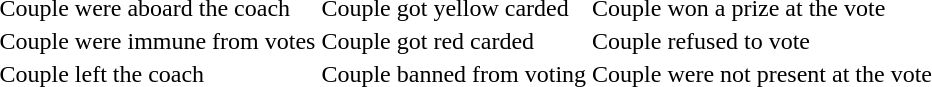<table>
<tr>
<td> Couple were aboard the coach</td>
<td> Couple got yellow carded</td>
<td> Couple won a prize at the vote</td>
</tr>
<tr>
<td> Couple were immune from votes</td>
<td> Couple got red carded</td>
<td> Couple refused to vote</td>
</tr>
<tr>
<td> Couple left the coach</td>
<td> Couple banned from voting</td>
<td> Couple were not present at the vote</td>
</tr>
</table>
